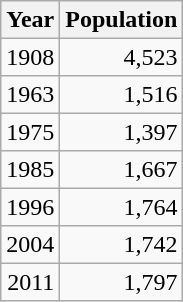<table class="wikitable" style="line-height:1.1em;">
<tr>
<th>Year</th>
<th>Population</th>
</tr>
<tr align="right">
<td>1908</td>
<td>4,523</td>
</tr>
<tr align="right">
<td>1963</td>
<td>1,516</td>
</tr>
<tr align="right">
<td>1975</td>
<td>1,397</td>
</tr>
<tr align="right">
<td>1985</td>
<td>1,667</td>
</tr>
<tr align="right">
<td>1996</td>
<td>1,764</td>
</tr>
<tr align="right">
<td>2004</td>
<td>1,742</td>
</tr>
<tr align="right">
<td>2011</td>
<td>1,797</td>
</tr>
</table>
